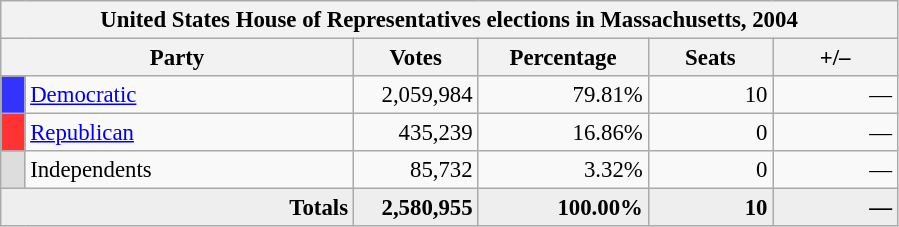<table class="wikitable" style="font-size: 95%;">
<tr>
<th colspan="6">United States House of Representatives elections in Massachusetts, 2004</th>
</tr>
<tr>
<th colspan=2 style="width: 15em">Party</th>
<th style="width: 5em">Votes</th>
<th style="width: 7em">Percentage</th>
<th style="width: 5em">Seats</th>
<th style="width: 5em">+/–</th>
</tr>
<tr>
<th style="background:#33f; width:3px;"></th>
<td style="width: 130px"><a href='#'>Democratic</a></td>
<td style="text-align:right;">2,059,984</td>
<td style="text-align:right;">79.81%</td>
<td style="text-align:right;">10</td>
<td style="text-align:right;">—</td>
</tr>
<tr>
<th style="background:#f33; width:3px;"></th>
<td style="width: 130px"><a href='#'>Republican</a></td>
<td style="text-align:right;">435,239</td>
<td style="text-align:right;">16.86%</td>
<td style="text-align:right;">0</td>
<td style="text-align:right;">—</td>
</tr>
<tr>
<th style="background:#ddd; width:3px;"></th>
<td style="width: 130px">Independents</td>
<td style="text-align:right;">85,732</td>
<td style="text-align:right;">3.32%</td>
<td style="text-align:right;">0</td>
<td style="text-align:right;">—</td>
</tr>
<tr style="background:#eee; text-align:right;">
<td colspan="2"><strong>Totals</strong></td>
<td><strong>2,580,955</strong></td>
<td><strong>100.00%</strong></td>
<td><strong>10</strong></td>
<td><strong>—</strong></td>
</tr>
</table>
